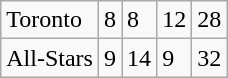<table class="wikitable">
<tr>
<td>Toronto</td>
<td>8</td>
<td>8</td>
<td>12</td>
<td>28</td>
</tr>
<tr>
<td>All-Stars</td>
<td>9</td>
<td>14</td>
<td>9</td>
<td>32</td>
</tr>
</table>
